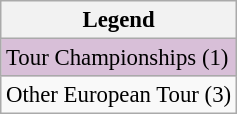<table class="wikitable" style="font-size:95%;">
<tr>
<th>Legend</th>
</tr>
<tr style="background:thistle">
<td>Tour Championships (1)</td>
</tr>
<tr>
<td>Other European Tour (3)</td>
</tr>
</table>
